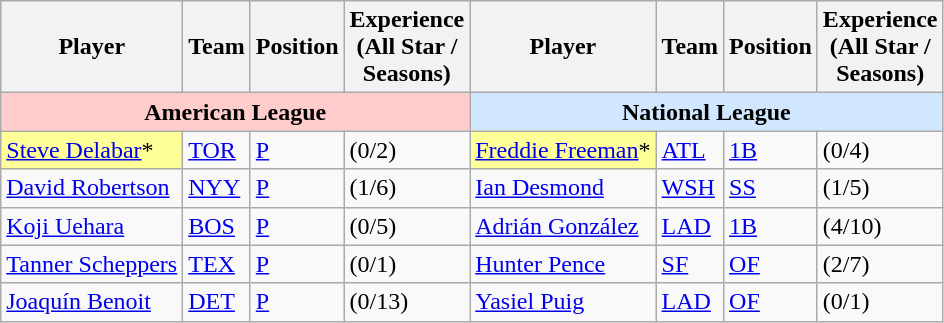<table class="wikitable">
<tr>
<th>Player</th>
<th>Team</th>
<th>Position</th>
<th>Experience<br>(All Star / <br>Seasons)</th>
<th>Player</th>
<th>Team</th>
<th>Position</th>
<th>Experience<br>(All Star / <br>Seasons)</th>
</tr>
<tr>
<th colspan="4" style="background:#fcc;">American League</th>
<th colspan="4" style="background:#d0e7ff;">National League</th>
</tr>
<tr>
<td style="background:#FFFF99"><a href='#'>Steve Delabar</a>*</td>
<td><a href='#'>TOR</a></td>
<td><a href='#'>P</a></td>
<td>(0/2)</td>
<td style="background:#FFFF99"><a href='#'>Freddie Freeman</a>*</td>
<td><a href='#'>ATL</a></td>
<td><a href='#'>1B</a></td>
<td>(0/4)</td>
</tr>
<tr>
<td><a href='#'>David Robertson</a></td>
<td><a href='#'>NYY</a></td>
<td><a href='#'>P</a></td>
<td>(1/6)</td>
<td><a href='#'>Ian Desmond</a></td>
<td><a href='#'>WSH</a></td>
<td><a href='#'>SS</a></td>
<td>(1/5)</td>
</tr>
<tr>
<td><a href='#'>Koji Uehara</a></td>
<td><a href='#'>BOS</a></td>
<td><a href='#'>P</a></td>
<td>(0/5)</td>
<td><a href='#'>Adrián González</a></td>
<td><a href='#'>LAD</a></td>
<td><a href='#'>1B</a></td>
<td>(4/10)</td>
</tr>
<tr>
<td><a href='#'>Tanner Scheppers</a></td>
<td><a href='#'>TEX</a></td>
<td><a href='#'>P</a></td>
<td>(0/1)</td>
<td><a href='#'>Hunter Pence</a></td>
<td><a href='#'>SF</a></td>
<td><a href='#'>OF</a></td>
<td>(2/7)</td>
</tr>
<tr>
<td><a href='#'>Joaquín Benoit</a></td>
<td><a href='#'>DET</a></td>
<td><a href='#'>P</a></td>
<td>(0/13)</td>
<td><a href='#'>Yasiel Puig</a></td>
<td><a href='#'>LAD</a></td>
<td><a href='#'>OF</a></td>
<td>(0/1)</td>
</tr>
</table>
